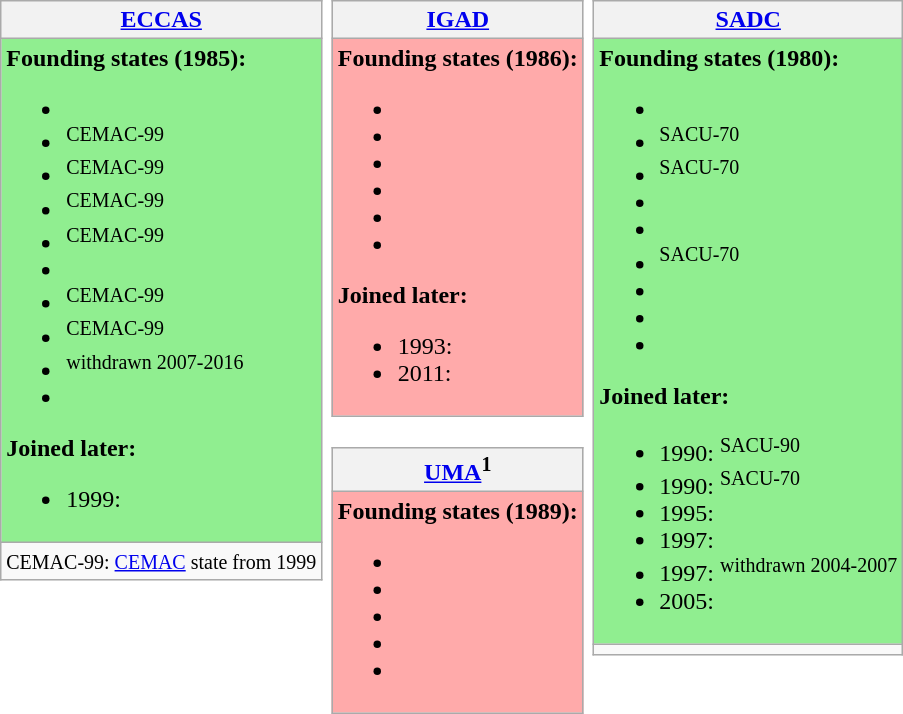<table>
<tr>
<td valign=top><br><table class="wikitable" style="margin:1px;">
<tr>
<th><a href='#'>ECCAS</a></th>
</tr>
<tr>
<td bgcolor=lightgreen><strong>Founding states (1985):</strong><br><ul><li></li><li> <sup>CEMAC-99</sup></li><li> <sup>CEMAC-99</sup></li><li> <sup>CEMAC-99</sup></li><li> <sup>CEMAC-99</sup></li><li></li><li> <sup>CEMAC-99</sup></li><li> <sup>CEMAC-99</sup></li><li> <sup>withdrawn 2007-2016</sup></li><li></li></ul><strong>Joined later:</strong><ul><li>1999: </li></ul></td>
</tr>
<tr>
<td><small>CEMAC-99: <a href='#'>CEMAC</a> state from 1999</small></td>
</tr>
</table>
</td>
<td valign=top><br><table class="wikitable" style="margin:1px;">
<tr>
<th><a href='#'>IGAD</a></th>
</tr>
<tr>
<td bgcolor=#ffaaaa valign=top><strong>Founding states (1986):</strong><br><ul><li></li><li></li><li></li><li></li><li></li><li></li></ul><strong>Joined later:</strong><ul><li>1993: </li><li>2011: </li></ul></td>
</tr>
</table>
<br><table class="wikitable" style="margin:1px;">
<tr>
<th><a href='#'>UMA</a><sup>1</sup></th>
</tr>
<tr>
<td bgcolor=#ffaaaa valign=top><strong>Founding states (1989):</strong><br><ul><li></li><li></li><li></li><li></li><li></li></ul></td>
</tr>
</table>
</td>
<td valign=top><br><table class="wikitable" style="margin:1px;">
<tr>
<th><a href='#'>SADC</a></th>
</tr>
<tr>
<td bgcolor=lightgreen><strong>Founding states (1980):</strong><br><ul><li></li><li> <sup>SACU-70</sup></li><li> <sup>SACU-70</sup></li><li></li><li></li><li> <sup>SACU-70</sup></li><li></li><li></li><li></li></ul><strong>Joined later:</strong><ul><li>1990:  <sup>SACU-90</sup></li><li>1990:  <sup>SACU-70</sup></li><li>1995: </li><li>1997: </li><li>1997:  <sup>withdrawn 2004-2007</sup></li><li>2005: </li></ul></td>
</tr>
<tr>
<td></td>
</tr>
</table>
</td>
</tr>
</table>
